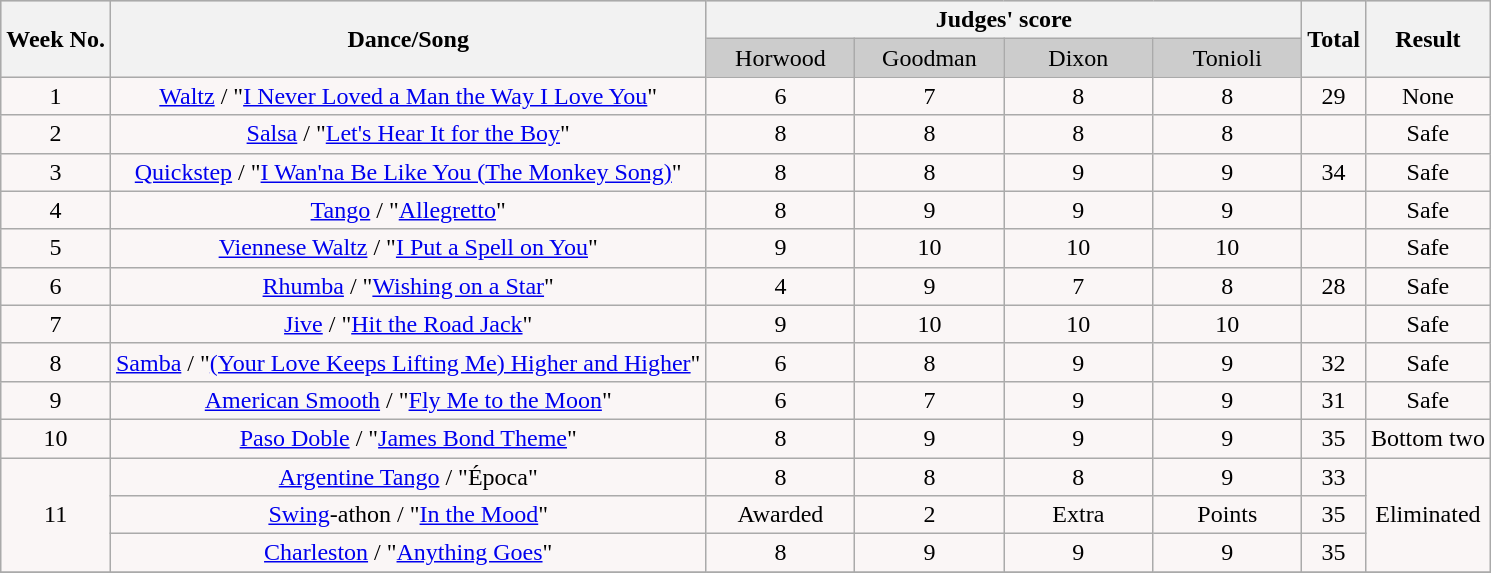<table class="wikitable collapsible collapsed">
<tr style="text-align:Center; background:#ccc;">
<th rowspan="2">Week No.</th>
<th rowspan="2">Dance/Song</th>
<th colspan="4">Judges' score</th>
<th rowspan="2">Total</th>
<th rowspan="2">Result</th>
</tr>
<tr style="text-align:center; background:#ccc;">
<td style="width:10%; ">Horwood</td>
<td style="width:10%; ">Goodman</td>
<td style="width:10%; ">Dixon</td>
<td style="width:10%; ">Tonioli</td>
</tr>
<tr ;">
<td style="text-align:center; background:#faf6f6;">1</td>
<td style="text-align:center; background:#faf6f6;"><a href='#'>Waltz</a> / "<a href='#'>I Never Loved a Man the Way I Love You</a>"</td>
<td style="text-align:center; background:#faf6f6;">6</td>
<td style="text-align:center; background:#faf6f6;">7</td>
<td style="text-align:center; background:#faf6f6;">8</td>
<td style="text-align:center; background:#faf6f6;">8</td>
<td style="text-align:center; background:#faf6f6;">29</td>
<td style="text-align:center; background:#faf6f6;">None</td>
</tr>
<tr>
<td style="text-align:center; background:#faf6f6;">2</td>
<td style="text-align:center; background:#faf6f6;"><a href='#'>Salsa</a> / "<a href='#'>Let's Hear It for the Boy</a>"</td>
<td style="text-align:center; background:#faf6f6;">8</td>
<td style="text-align:center; background:#faf6f6;">8</td>
<td style="text-align:center; background:#faf6f6;">8</td>
<td style="text-align:center; background:#faf6f6;">8</td>
<td style="text-align:center; background:#faf6f6;"></td>
<td style="text-align:center; background:#faf6f6;">Safe</td>
</tr>
<tr>
<td style="text-align:center; background:#faf6f6;">3</td>
<td style="text-align:center; background:#faf6f6;"><a href='#'>Quickstep</a> / "<a href='#'>I Wan'na Be Like You (The Monkey Song)</a>"</td>
<td style="text-align:center; background:#faf6f6;">8</td>
<td style="text-align:center; background:#faf6f6;">8</td>
<td style="text-align:center; background:#faf6f6;">9</td>
<td style="text-align:center; background:#faf6f6;">9</td>
<td style="text-align:center; background:#faf6f6;">34</td>
<td style="text-align:center; background:#faf6f6;">Safe</td>
</tr>
<tr>
<td style="text-align:center; background:#faf6f6;">4</td>
<td style="text-align:center; background:#faf6f6;"><a href='#'>Tango</a> / "<a href='#'>Allegretto</a>"</td>
<td style="text-align:center; background:#faf6f6;">8</td>
<td style="text-align:center; background:#faf6f6;">9</td>
<td style="text-align:center; background:#faf6f6;">9</td>
<td style="text-align:center; background:#faf6f6;">9</td>
<td style="text-align:center; background:#faf6f6;"></td>
<td style="text-align:center; background:#faf6f6;">Safe</td>
</tr>
<tr>
<td style="text-align:center; background:#faf6f6;">5</td>
<td style="text-align:center; background:#faf6f6;"><a href='#'>Viennese Waltz</a> / "<a href='#'>I Put a Spell on You</a>"</td>
<td style="text-align:center; background:#faf6f6;">9</td>
<td style="text-align:center; background:#faf6f6;">10</td>
<td style="text-align:center; background:#faf6f6;">10</td>
<td style="text-align:center; background:#faf6f6;">10</td>
<td style="text-align:center; background:#faf6f6;"></td>
<td style="text-align:center; background:#faf6f6;">Safe</td>
</tr>
<tr>
<td style="text-align:center; background:#faf6f6;">6</td>
<td style="text-align:center; background:#faf6f6;"><a href='#'>Rhumba</a> / "<a href='#'>Wishing on a Star</a>"</td>
<td style="text-align:center; background:#faf6f6;">4</td>
<td style="text-align:center; background:#faf6f6;">9</td>
<td style="text-align:center; background:#faf6f6;">7</td>
<td style="text-align:center; background:#faf6f6;">8</td>
<td style="text-align:center; background:#faf6f6;">28</td>
<td style="text-align:center; background:#faf6f6;">Safe</td>
</tr>
<tr>
<td style="text-align:center; background:#faf6f6;">7</td>
<td style="text-align:center; background:#faf6f6;"><a href='#'>Jive</a> / "<a href='#'>Hit the Road Jack</a>"</td>
<td style="text-align:center; background:#faf6f6;">9</td>
<td style="text-align:center; background:#faf6f6;">10</td>
<td style="text-align:center; background:#faf6f6;">10</td>
<td style="text-align:center; background:#faf6f6;">10</td>
<td style="text-align:center; background:#faf6f6;"></td>
<td style="text-align:center; background:#faf6f6;">Safe</td>
</tr>
<tr>
<td style="text-align:center; background:#faf6f6;">8</td>
<td style="text-align:center; background:#faf6f6;"><a href='#'>Samba</a> / "<a href='#'>(Your Love Keeps Lifting Me) Higher and Higher</a>"</td>
<td style="text-align:center; background:#faf6f6;">6</td>
<td style="text-align:center; background:#faf6f6;">8</td>
<td style="text-align:center; background:#faf6f6;">9</td>
<td style="text-align:center; background:#faf6f6;">9</td>
<td style="text-align:center; background:#faf6f6;">32</td>
<td style="text-align:center; background:#faf6f6;">Safe</td>
</tr>
<tr>
<td style="text-align:center; background:#faf6f6;">9</td>
<td style="text-align:center; background:#faf6f6;"><a href='#'>American Smooth</a> / "<a href='#'>Fly Me to the Moon</a>"</td>
<td style="text-align:center; background:#faf6f6;">6</td>
<td style="text-align:center; background:#faf6f6;">7</td>
<td style="text-align:center; background:#faf6f6;">9</td>
<td style="text-align:center; background:#faf6f6;">9</td>
<td style="text-align:center; background:#faf6f6;">31</td>
<td style="text-align:center; background:#faf6f6;">Safe</td>
</tr>
<tr>
<td style="text-align:center; background:#faf6f6;">10</td>
<td style="text-align:center; background:#faf6f6;"><a href='#'>Paso Doble</a> / "<a href='#'>James Bond Theme</a>"</td>
<td style="text-align:center; background:#faf6f6;">8</td>
<td style="text-align:center; background:#faf6f6;">9</td>
<td style="text-align:center; background:#faf6f6;">9</td>
<td style="text-align:center; background:#faf6f6;">9</td>
<td style="text-align:center; background:#faf6f6;">35</td>
<td style="text-align:center; background:#faf6f6;">Bottom two</td>
</tr>
<tr>
<td style="text-align:center; background:#faf6f6;" rowspan="3">11</td>
<td style="text-align:center; background:#faf6f6;"><a href='#'>Argentine Tango</a> / "Época"</td>
<td style="text-align:center; background:#faf6f6;">8</td>
<td style="text-align:center; background:#faf6f6;">8</td>
<td style="text-align:center; background:#faf6f6;">8</td>
<td style="text-align:center; background:#faf6f6;">9</td>
<td style="text-align:center; background:#faf6f6;">33</td>
<td style="text-align:center; background:#faf6f6;" rowspan="3">Eliminated</td>
</tr>
<tr>
<td style="text-align:center; background:#faf6f6;"><a href='#'>Swing</a>-athon / "<a href='#'>In the Mood</a>"</td>
<td style="text-align:center; background:#faf6f6;">Awarded</td>
<td style="text-align:center; background:#faf6f6;">2</td>
<td style="text-align:center; background:#faf6f6;">Extra</td>
<td style="text-align:center; background:#faf6f6;">Points</td>
<td style="text-align:center; background:#faf6f6;">35</td>
</tr>
<tr>
<td style="text-align:center; background:#faf6f6;"><a href='#'>Charleston</a> / "<a href='#'>Anything Goes</a>"</td>
<td style="text-align:center; background:#faf6f6;">8</td>
<td style="text-align:center; background:#faf6f6;">9</td>
<td style="text-align:center; background:#faf6f6;">9</td>
<td style="text-align:center; background:#faf6f6;">9</td>
<td style="text-align:center; background:#faf6f6;">35</td>
</tr>
<tr>
</tr>
</table>
